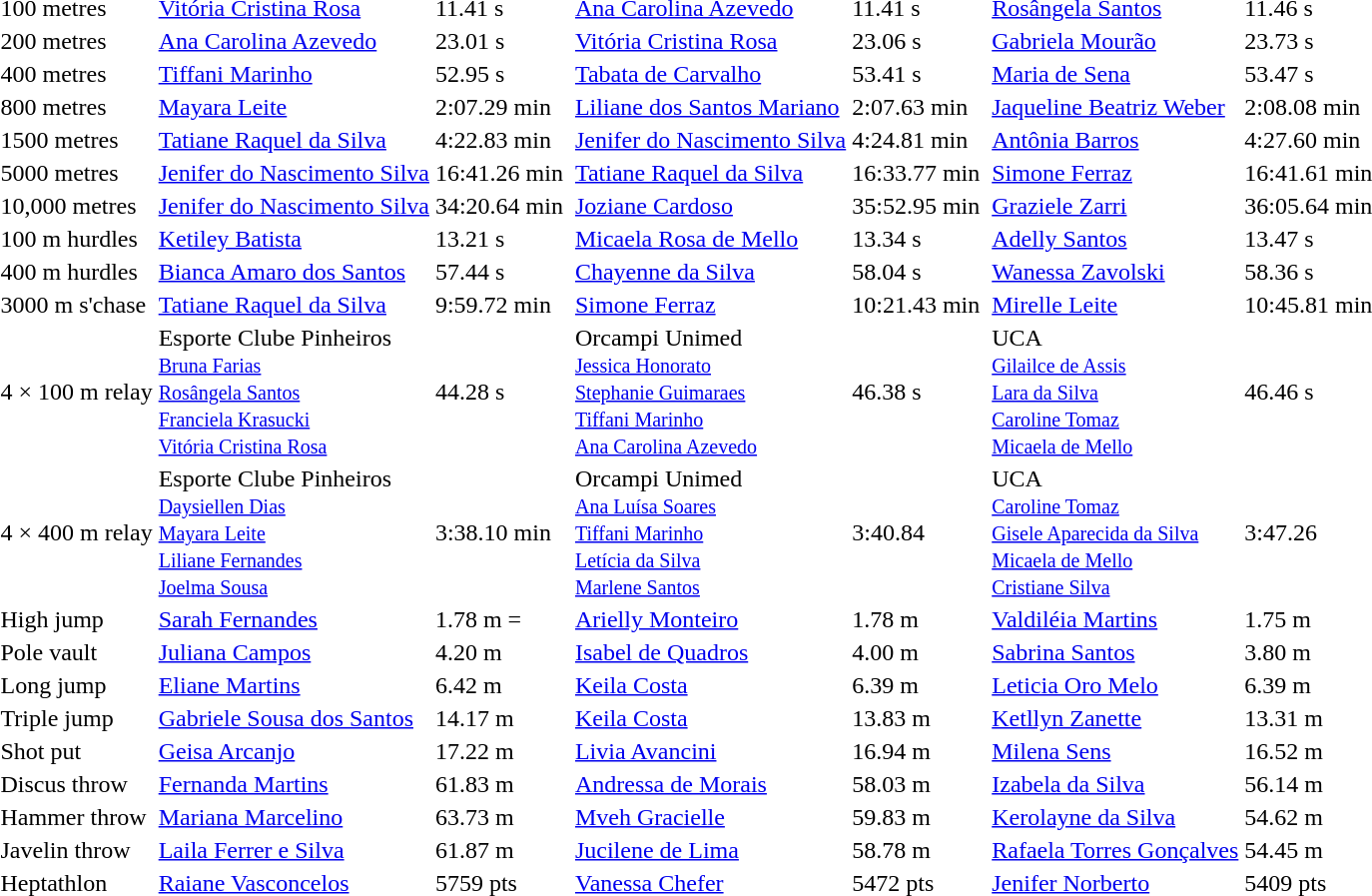<table>
<tr>
<td>100 metres</td>
<td><a href='#'>Vitória Cristina Rosa</a></td>
<td>11.41 s</td>
<td><a href='#'>Ana Carolina Azevedo</a></td>
<td>11.41 s</td>
<td><a href='#'>Rosângela Santos</a></td>
<td>11.46 s </td>
</tr>
<tr>
<td>200 metres</td>
<td><a href='#'>Ana Carolina Azevedo</a></td>
<td>23.01 s </td>
<td><a href='#'>Vitória Cristina Rosa</a></td>
<td>23.06 s </td>
<td><a href='#'>Gabriela Mourão</a></td>
<td>23.73 s</td>
</tr>
<tr>
<td>400 metres</td>
<td><a href='#'>Tiffani Marinho</a></td>
<td>52.95 s</td>
<td><a href='#'>Tabata de Carvalho</a></td>
<td>53.41 s</td>
<td><a href='#'>Maria de Sena</a></td>
<td>53.47 s </td>
</tr>
<tr>
<td>800 metres</td>
<td><a href='#'>Mayara Leite</a></td>
<td>2:07.29 min </td>
<td><a href='#'>Liliane dos Santos Mariano</a></td>
<td>2:07.63 min </td>
<td><a href='#'>Jaqueline Beatriz Weber</a></td>
<td>2:08.08 min </td>
</tr>
<tr>
<td>1500 metres</td>
<td><a href='#'>Tatiane Raquel da Silva</a></td>
<td>4:22.83 min </td>
<td><a href='#'>Jenifer do Nascimento Silva</a></td>
<td>4:24.81 min </td>
<td><a href='#'>Antônia Barros</a></td>
<td>4:27.60 min </td>
</tr>
<tr>
<td>5000 metres</td>
<td><a href='#'>Jenifer do Nascimento Silva</a></td>
<td>16:41.26 min </td>
<td><a href='#'>Tatiane Raquel da Silva</a></td>
<td>16:33.77 min </td>
<td><a href='#'>Simone Ferraz</a></td>
<td>16:41.61 min </td>
</tr>
<tr>
<td>10,000 metres</td>
<td><a href='#'>Jenifer do Nascimento Silva</a></td>
<td>34:20.64 min </td>
<td><a href='#'>Joziane Cardoso</a></td>
<td>35:52.95 min </td>
<td><a href='#'>Graziele Zarri</a></td>
<td>36:05.64 min </td>
</tr>
<tr>
<td>100 m hurdles</td>
<td><a href='#'>Ketiley Batista</a></td>
<td>13.21 s </td>
<td><a href='#'>Micaela Rosa de Mello</a></td>
<td>13.34 s </td>
<td><a href='#'>Adelly Santos</a></td>
<td>13.47 s</td>
</tr>
<tr>
<td>400 m hurdles</td>
<td><a href='#'>Bianca Amaro dos Santos</a></td>
<td>57.44 s</td>
<td><a href='#'>Chayenne da Silva</a></td>
<td>58.04 s </td>
<td><a href='#'>Wanessa Zavolski</a></td>
<td>58.36 s</td>
</tr>
<tr>
<td>3000 m s'chase</td>
<td><a href='#'>Tatiane Raquel da Silva</a></td>
<td>9:59.72 min </td>
<td><a href='#'>Simone Ferraz</a></td>
<td>10:21.43 min </td>
<td><a href='#'>Mirelle Leite</a></td>
<td>10:45.81 min </td>
</tr>
<tr>
<td>4 × 100 m relay</td>
<td>Esporte Clube Pinheiros<br><small><a href='#'>Bruna Farias</a><br><a href='#'>Rosângela Santos</a><br><a href='#'>Franciela Krasucki</a><br><a href='#'>Vitória Cristina Rosa</a></small></td>
<td>44.28 s</td>
<td>Orcampi Unimed<br><small><a href='#'>Jessica Honorato</a><br><a href='#'>Stephanie Guimaraes</a><br><a href='#'>Tiffani Marinho</a><br><a href='#'>Ana Carolina Azevedo</a></small></td>
<td>46.38 s</td>
<td>UCA<br><small><a href='#'>Gilailce de Assis</a><br><a href='#'>Lara da Silva</a><br><a href='#'>Caroline Tomaz</a><br><a href='#'>Micaela de Mello</a></small></td>
<td>46.46 s</td>
</tr>
<tr>
<td>4 × 400 m relay</td>
<td>Esporte Clube Pinheiros<br><small><a href='#'>Daysiellen  Dias</a><br><a href='#'>Mayara Leite</a><br><a href='#'>Liliane Fernandes</a><br><a href='#'>Joelma Sousa</a></small></td>
<td>3:38.10 min</td>
<td>Orcampi Unimed<br><small><a href='#'>Ana Luísa Soares</a><br><a href='#'>Tiffani Marinho</a><br><a href='#'>Letícia da Silva</a><br><a href='#'>Marlene Santos</a></small></td>
<td>3:40.84</td>
<td>UCA<br><small><a href='#'>Caroline Tomaz</a><br><a href='#'>Gisele Aparecida da Silva</a><br><a href='#'>Micaela de Mello</a><br><a href='#'>Cristiane Silva</a></small></td>
<td>3:47.26</td>
</tr>
<tr>
<td>High jump</td>
<td><a href='#'>Sarah Fernandes</a></td>
<td>1.78 m =</td>
<td><a href='#'>Arielly Monteiro</a></td>
<td>1.78 m </td>
<td><a href='#'>Valdiléia Martins</a></td>
<td>1.75 m</td>
</tr>
<tr>
<td>Pole vault</td>
<td><a href='#'>Juliana Campos</a></td>
<td>4.20 m</td>
<td><a href='#'>Isabel de Quadros</a></td>
<td>4.00 m </td>
<td><a href='#'>Sabrina Santos</a></td>
<td>3.80 m </td>
</tr>
<tr>
<td>Long jump</td>
<td><a href='#'>Eliane Martins</a></td>
<td>6.42 m</td>
<td><a href='#'>Keila Costa</a></td>
<td>6.39 m </td>
<td><a href='#'>Leticia Oro Melo</a></td>
<td>6.39 m </td>
</tr>
<tr>
<td>Triple jump</td>
<td><a href='#'>Gabriele Sousa dos Santos</a></td>
<td>14.17 m </td>
<td><a href='#'>Keila Costa</a></td>
<td>13.83 m</td>
<td><a href='#'>Ketllyn Zanette</a></td>
<td>13.31 m </td>
</tr>
<tr>
<td>Shot put</td>
<td><a href='#'>Geisa Arcanjo</a></td>
<td>17.22 m</td>
<td><a href='#'>Livia Avancini</a></td>
<td>16.94 m </td>
<td><a href='#'>Milena Sens</a></td>
<td>16.52 m </td>
</tr>
<tr>
<td>Discus throw</td>
<td><a href='#'>Fernanda Martins</a></td>
<td>61.83 m</td>
<td><a href='#'>Andressa de Morais</a></td>
<td>58.03 m</td>
<td><a href='#'>Izabela da Silva</a></td>
<td>56.14 m</td>
</tr>
<tr>
<td>Hammer throw</td>
<td><a href='#'>Mariana Marcelino</a></td>
<td>63.73 m </td>
<td><a href='#'>Mveh Gracielle</a></td>
<td>59.83 m </td>
<td><a href='#'>Kerolayne da Silva</a></td>
<td>54.62 m </td>
</tr>
<tr>
<td>Javelin throw</td>
<td><a href='#'>Laila Ferrer e Silva</a></td>
<td>61.87 m </td>
<td><a href='#'>Jucilene de Lima</a></td>
<td>58.78 m</td>
<td><a href='#'>Rafaela Torres Gonçalves</a></td>
<td>54.45 m</td>
</tr>
<tr>
<td>Heptathlon</td>
<td><a href='#'>Raiane Vasconcelos</a></td>
<td>5759 pts </td>
<td><a href='#'>Vanessa Chefer</a></td>
<td>5472 pts </td>
<td><a href='#'>Jenifer Norberto</a></td>
<td>5409 pts </td>
</tr>
</table>
